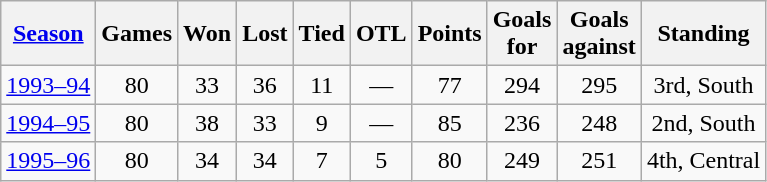<table class="wikitable" style="text-align:center">
<tr>
<th><a href='#'>Season</a></th>
<th>Games</th>
<th>Won</th>
<th>Lost</th>
<th>Tied</th>
<th>OTL</th>
<th>Points</th>
<th>Goals<br>for</th>
<th>Goals<br>against</th>
<th>Standing</th>
</tr>
<tr>
<td><a href='#'>1993–94</a></td>
<td>80</td>
<td>33</td>
<td>36</td>
<td>11</td>
<td>—</td>
<td>77</td>
<td>294</td>
<td>295</td>
<td>3rd, South</td>
</tr>
<tr>
<td><a href='#'>1994–95</a></td>
<td>80</td>
<td>38</td>
<td>33</td>
<td>9</td>
<td>—</td>
<td>85</td>
<td>236</td>
<td>248</td>
<td>2nd, South</td>
</tr>
<tr>
<td><a href='#'>1995–96</a></td>
<td>80</td>
<td>34</td>
<td>34</td>
<td>7</td>
<td>5</td>
<td>80</td>
<td>249</td>
<td>251</td>
<td>4th, Central</td>
</tr>
</table>
